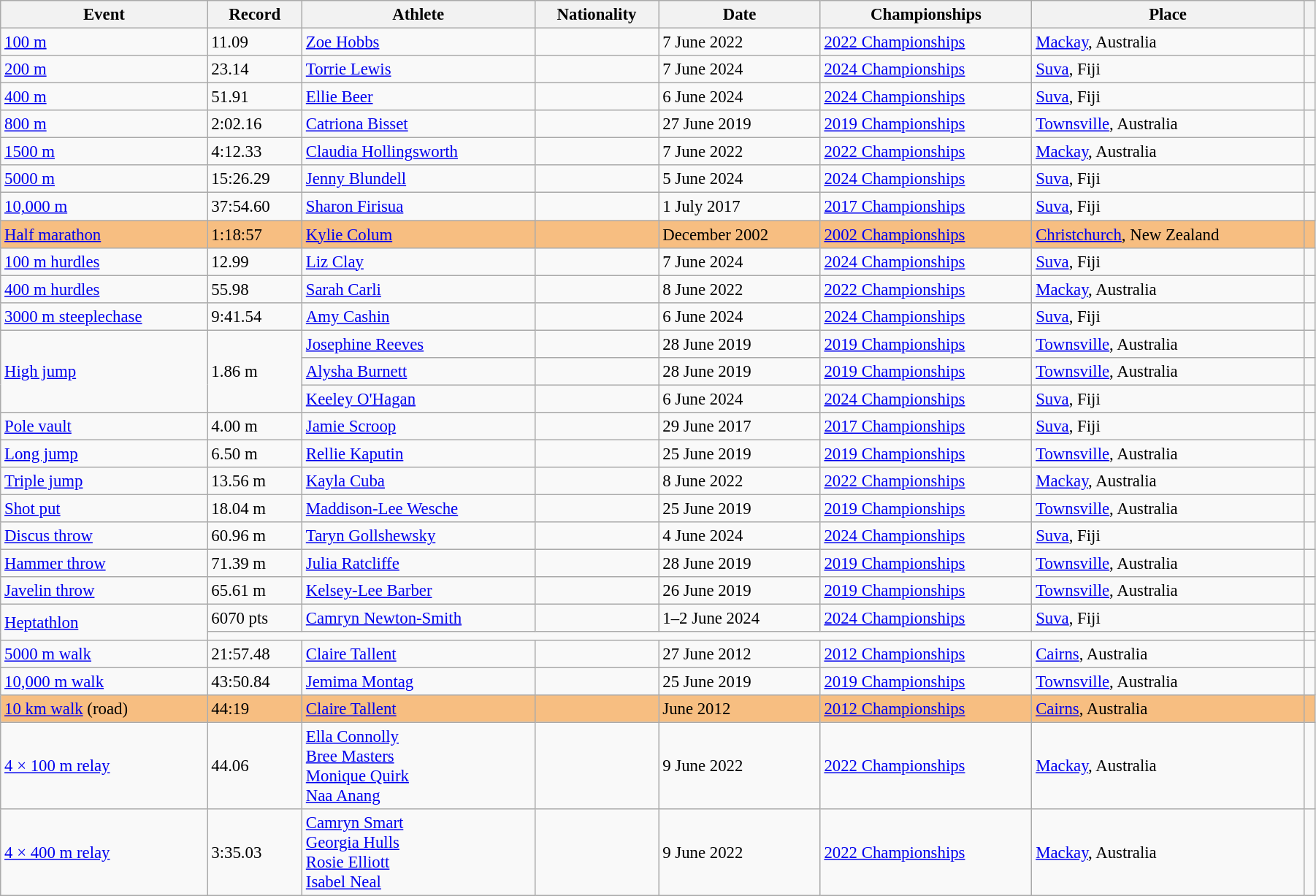<table class="wikitable" style="font-size:95%; width: 95%;">
<tr>
<th>Event</th>
<th>Record</th>
<th>Athlete</th>
<th>Nationality</th>
<th>Date</th>
<th>Championships</th>
<th>Place</th>
<th></th>
</tr>
<tr>
<td><a href='#'>100 m</a></td>
<td>11.09  </td>
<td><a href='#'>Zoe Hobbs</a></td>
<td></td>
<td>7 June 2022</td>
<td><a href='#'>2022 Championships</a></td>
<td><a href='#'>Mackay</a>, Australia</td>
<td></td>
</tr>
<tr>
<td><a href='#'>200 m</a></td>
<td>23.14 </td>
<td><a href='#'>Torrie Lewis</a></td>
<td></td>
<td>7 June 2024</td>
<td><a href='#'>2024 Championships</a></td>
<td><a href='#'>Suva</a>, Fiji</td>
<td></td>
</tr>
<tr>
<td><a href='#'>400 m</a></td>
<td>51.91</td>
<td><a href='#'>Ellie Beer</a></td>
<td></td>
<td>6 June 2024</td>
<td><a href='#'>2024 Championships</a></td>
<td><a href='#'>Suva</a>, Fiji</td>
<td></td>
</tr>
<tr>
<td><a href='#'>800 m</a></td>
<td>2:02.16</td>
<td><a href='#'>Catriona Bisset</a></td>
<td></td>
<td>27 June 2019</td>
<td><a href='#'>2019 Championships</a></td>
<td><a href='#'>Townsville</a>, Australia</td>
<td></td>
</tr>
<tr>
<td><a href='#'>1500 m</a></td>
<td>4:12.33</td>
<td><a href='#'>Claudia Hollingsworth</a></td>
<td></td>
<td>7 June 2022</td>
<td><a href='#'>2022 Championships</a></td>
<td><a href='#'>Mackay</a>, Australia</td>
<td></td>
</tr>
<tr>
<td><a href='#'>5000 m</a></td>
<td>15:26.29</td>
<td><a href='#'>Jenny Blundell</a></td>
<td></td>
<td>5 June 2024</td>
<td><a href='#'>2024 Championships</a></td>
<td><a href='#'>Suva</a>, Fiji</td>
<td></td>
</tr>
<tr>
<td><a href='#'>10,000 m</a></td>
<td>37:54.60 </td>
<td><a href='#'>Sharon Firisua</a></td>
<td></td>
<td>1 July 2017</td>
<td><a href='#'>2017 Championships</a></td>
<td><a href='#'>Suva</a>, Fiji</td>
<td></td>
</tr>
<tr bgcolor=#F7BE81>
<td><a href='#'>Half marathon</a></td>
<td>1:18:57</td>
<td><a href='#'>Kylie Colum</a></td>
<td></td>
<td>December 2002</td>
<td><a href='#'>2002 Championships</a></td>
<td><a href='#'>Christchurch</a>, New Zealand</td>
<td></td>
</tr>
<tr>
<td><a href='#'>100 m hurdles</a></td>
<td>12.99 </td>
<td><a href='#'>Liz Clay</a></td>
<td></td>
<td>7 June 2024</td>
<td><a href='#'>2024 Championships</a></td>
<td><a href='#'>Suva</a>, Fiji</td>
<td></td>
</tr>
<tr>
<td><a href='#'>400 m hurdles</a></td>
<td>55.98</td>
<td><a href='#'>Sarah Carli</a></td>
<td></td>
<td>8 June 2022</td>
<td><a href='#'>2022 Championships</a></td>
<td><a href='#'>Mackay</a>, Australia</td>
<td></td>
</tr>
<tr>
<td><a href='#'>3000 m steeplechase</a></td>
<td>9:41.54</td>
<td><a href='#'>Amy Cashin</a></td>
<td></td>
<td>6 June 2024</td>
<td><a href='#'>2024 Championships</a></td>
<td><a href='#'>Suva</a>, Fiji</td>
<td></td>
</tr>
<tr>
<td rowspan=3><a href='#'>High jump</a></td>
<td rowspan=3>1.86 m</td>
<td><a href='#'>Josephine Reeves</a></td>
<td></td>
<td>28 June 2019</td>
<td><a href='#'>2019 Championships</a></td>
<td><a href='#'>Townsville</a>, Australia</td>
<td></td>
</tr>
<tr>
<td><a href='#'>Alysha Burnett</a></td>
<td></td>
<td>28 June 2019</td>
<td><a href='#'>2019 Championships</a></td>
<td><a href='#'>Townsville</a>, Australia</td>
<td></td>
</tr>
<tr>
<td><a href='#'>Keeley O'Hagan</a></td>
<td></td>
<td>6 June 2024</td>
<td><a href='#'>2024 Championships</a></td>
<td><a href='#'>Suva</a>, Fiji</td>
<td></td>
</tr>
<tr>
<td><a href='#'>Pole vault</a></td>
<td>4.00 m</td>
<td><a href='#'>Jamie Scroop</a></td>
<td></td>
<td>29 June 2017</td>
<td><a href='#'>2017 Championships</a></td>
<td><a href='#'>Suva</a>, Fiji</td>
<td></td>
</tr>
<tr>
<td><a href='#'>Long jump</a></td>
<td>6.50 m  </td>
<td><a href='#'>Rellie Kaputin</a></td>
<td></td>
<td>25 June 2019</td>
<td><a href='#'>2019 Championships</a></td>
<td><a href='#'>Townsville</a>, Australia</td>
<td></td>
</tr>
<tr>
<td><a href='#'>Triple jump</a></td>
<td>13.56 m </td>
<td><a href='#'>Kayla Cuba</a></td>
<td></td>
<td>8 June 2022</td>
<td><a href='#'>2022 Championships</a></td>
<td><a href='#'>Mackay</a>, Australia</td>
<td></td>
</tr>
<tr>
<td><a href='#'>Shot put</a></td>
<td>18.04 m</td>
<td><a href='#'>Maddison-Lee Wesche</a></td>
<td></td>
<td>25 June 2019</td>
<td><a href='#'>2019 Championships</a></td>
<td><a href='#'>Townsville</a>, Australia</td>
<td></td>
</tr>
<tr>
<td><a href='#'>Discus throw</a></td>
<td>60.96 m</td>
<td><a href='#'>Taryn Gollshewsky</a></td>
<td></td>
<td>4 June 2024</td>
<td><a href='#'>2024 Championships</a></td>
<td><a href='#'>Suva</a>, Fiji</td>
<td></td>
</tr>
<tr>
<td><a href='#'>Hammer throw</a></td>
<td>71.39 m</td>
<td><a href='#'>Julia Ratcliffe</a></td>
<td></td>
<td>28 June 2019</td>
<td><a href='#'>2019 Championships</a></td>
<td><a href='#'>Townsville</a>, Australia</td>
<td></td>
</tr>
<tr>
<td><a href='#'>Javelin throw</a></td>
<td>65.61 m</td>
<td><a href='#'>Kelsey-Lee Barber</a></td>
<td></td>
<td>26 June 2019</td>
<td><a href='#'>2019 Championships</a></td>
<td><a href='#'>Townsville</a>, Australia</td>
<td></td>
</tr>
<tr>
<td rowspan=2><a href='#'>Heptathlon</a></td>
<td>6070 pts</td>
<td><a href='#'>Camryn Newton-Smith</a></td>
<td></td>
<td>1–2 June 2024</td>
<td><a href='#'>2024 Championships</a></td>
<td><a href='#'>Suva</a>, Fiji</td>
<td></td>
</tr>
<tr>
<td colspan=6></td>
</tr>
<tr>
<td><a href='#'>5000 m walk</a></td>
<td>21:57.48</td>
<td><a href='#'>Claire Tallent</a></td>
<td></td>
<td>27 June 2012</td>
<td><a href='#'>2012 Championships</a></td>
<td><a href='#'>Cairns</a>, Australia</td>
<td></td>
</tr>
<tr>
<td><a href='#'>10,000 m walk</a></td>
<td>43:50.84</td>
<td><a href='#'>Jemima Montag</a></td>
<td></td>
<td>25 June 2019</td>
<td><a href='#'>2019 Championships</a></td>
<td><a href='#'>Townsville</a>, Australia</td>
<td></td>
</tr>
<tr bgcolor=#F7BE81>
<td><a href='#'>10 km walk</a> (road)</td>
<td>44:19</td>
<td><a href='#'>Claire Tallent</a></td>
<td></td>
<td>June 2012</td>
<td><a href='#'>2012 Championships</a></td>
<td><a href='#'>Cairns</a>, Australia</td>
<td></td>
</tr>
<tr>
<td><a href='#'>4 × 100 m relay</a></td>
<td>44.06</td>
<td><a href='#'>Ella Connolly</a><br><a href='#'>Bree Masters</a><br><a href='#'>Monique Quirk</a><br><a href='#'>Naa Anang</a></td>
<td></td>
<td>9 June 2022</td>
<td><a href='#'>2022 Championships</a></td>
<td><a href='#'>Mackay</a>, Australia</td>
<td></td>
</tr>
<tr>
<td><a href='#'>4 × 400 m relay</a></td>
<td>3:35.03</td>
<td><a href='#'>Camryn Smart</a><br><a href='#'>Georgia Hulls</a><br><a href='#'>Rosie Elliott</a><br><a href='#'>Isabel Neal</a></td>
<td></td>
<td>9 June 2022</td>
<td><a href='#'>2022 Championships</a></td>
<td><a href='#'>Mackay</a>, Australia</td>
<td></td>
</tr>
</table>
